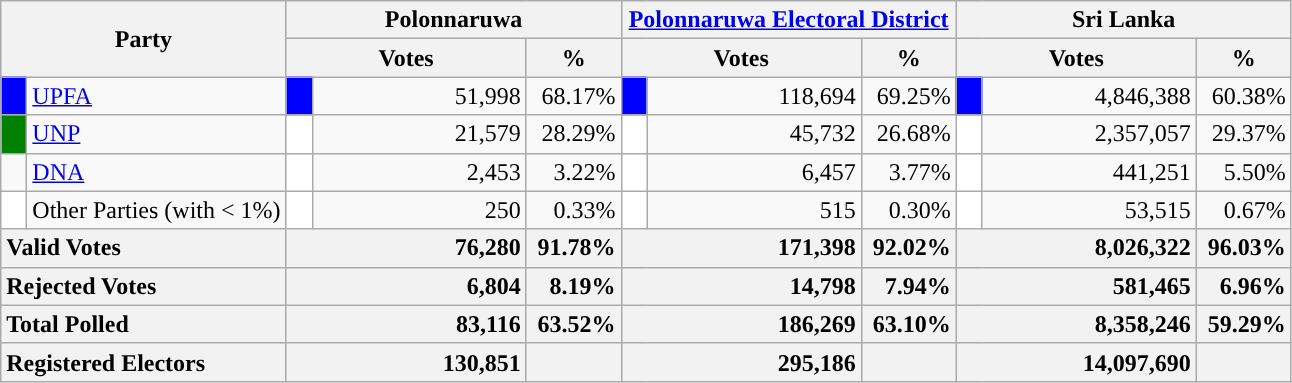<table class="wikitable">
<tr>
<th colspan="2" width="144px"rowspan="2">Party</th>
<th colspan="3" width="216px">Polonnaruwa</th>
<th colspan="3" width="216px"><a href='#'>Polonnaruwa Electoral District</a></th>
<th colspan="3" width="216px">Sri Lanka</th>
</tr>
<tr>
<th colspan="2" width="144px">Votes</th>
<th>%</th>
<th colspan="2" width="144px">Votes</th>
<th>%</th>
<th colspan="2" width="144px">Votes</th>
<th>%</th>
</tr>
<tr>
<td style="background-color:blue;" width="10px"></td>
<td style="text-align:left;"><a href='#'>UPFA</a></td>
<td style="background-color:blue;" width="10px"></td>
<td style="text-align:right;">51,998</td>
<td style="text-align:right;">68.17%</td>
<td style="background-color:blue;" width="10px"></td>
<td style="text-align:right;">118,694</td>
<td style="text-align:right;">69.25%</td>
<td style="background-color:blue;" width="10px"></td>
<td style="text-align:right;">4,846,388</td>
<td style="text-align:right;">60.38%</td>
</tr>
<tr>
<td style="background-color:green;" width="10px"></td>
<td style="text-align:left;"><a href='#'>UNP</a></td>
<td style="background-color:white;" width="10px"></td>
<td style="text-align:right;">21,579</td>
<td style="text-align:right;">28.29%</td>
<td style="background-color:white;" width="10px"></td>
<td style="text-align:right;">45,732</td>
<td style="text-align:right;">26.68%</td>
<td style="background-color:white;" width="10px"></td>
<td style="text-align:right;">2,357,057</td>
<td style="text-align:right;">29.37%</td>
</tr>
<tr>
<td style="background-color:"></td>
<td style="text-align:left;"><a href='#'>DNA</a></td>
<td style="background-color:white;" width="10px"></td>
<td style="text-align:right;">2,453</td>
<td style="text-align:right;">3.22%</td>
<td style="background-color:white;" width="10px"></td>
<td style="text-align:right;">6,457</td>
<td style="text-align:right;">3.77%</td>
<td style="background-color:white;" width="10px"></td>
<td style="text-align:right;">441,251</td>
<td style="text-align:right;">5.50%</td>
</tr>
<tr>
<td style="background-color:white;" width="10px"></td>
<td style="text-align:left;">Other Parties (with < 1%)</td>
<td style="background-color:white;" width="10px"></td>
<td style="text-align:right;">250</td>
<td style="text-align:right;">0.33%</td>
<td style="background-color:white;" width="10px"></td>
<td style="text-align:right;">515</td>
<td style="text-align:right;">0.30%</td>
<td style="background-color:white;" width="10px"></td>
<td style="text-align:right;">53,515</td>
<td style="text-align:right;">0.67%</td>
</tr>
<tr>
<th colspan="2" width="144px"style="text-align:left;">Valid Votes</th>
<th style="text-align:right;"colspan="2" width="144px">76,280</th>
<th style="text-align:right;">91.78%</th>
<th style="text-align:right;"colspan="2" width="144px">171,398</th>
<th style="text-align:right;">92.02%</th>
<th style="text-align:right;"colspan="2" width="144px">8,026,322</th>
<th style="text-align:right;">96.03%</th>
</tr>
<tr>
<th colspan="2" width="144px"style="text-align:left;">Rejected Votes</th>
<th style="text-align:right;"colspan="2" width="144px">6,804</th>
<th style="text-align:right;">8.19%</th>
<th style="text-align:right;"colspan="2" width="144px">14,798</th>
<th style="text-align:right;">7.94%</th>
<th style="text-align:right;"colspan="2" width="144px">581,465</th>
<th style="text-align:right;">6.96%</th>
</tr>
<tr>
<th colspan="2" width="144px"style="text-align:left;">Total Polled</th>
<th style="text-align:right;"colspan="2" width="144px">83,116</th>
<th style="text-align:right;">63.52%</th>
<th style="text-align:right;"colspan="2" width="144px">186,269</th>
<th style="text-align:right;">63.10%</th>
<th style="text-align:right;"colspan="2" width="144px">8,358,246</th>
<th style="text-align:right;">59.29%</th>
</tr>
<tr>
<th colspan="2" width="144px"style="text-align:left;">Registered Electors</th>
<th style="text-align:right;"colspan="2" width="144px">130,851</th>
<th></th>
<th style="text-align:right;"colspan="2" width="144px">295,186</th>
<th></th>
<th style="text-align:right;"colspan="2" width="144px">14,097,690</th>
<th></th>
</tr>
</table>
